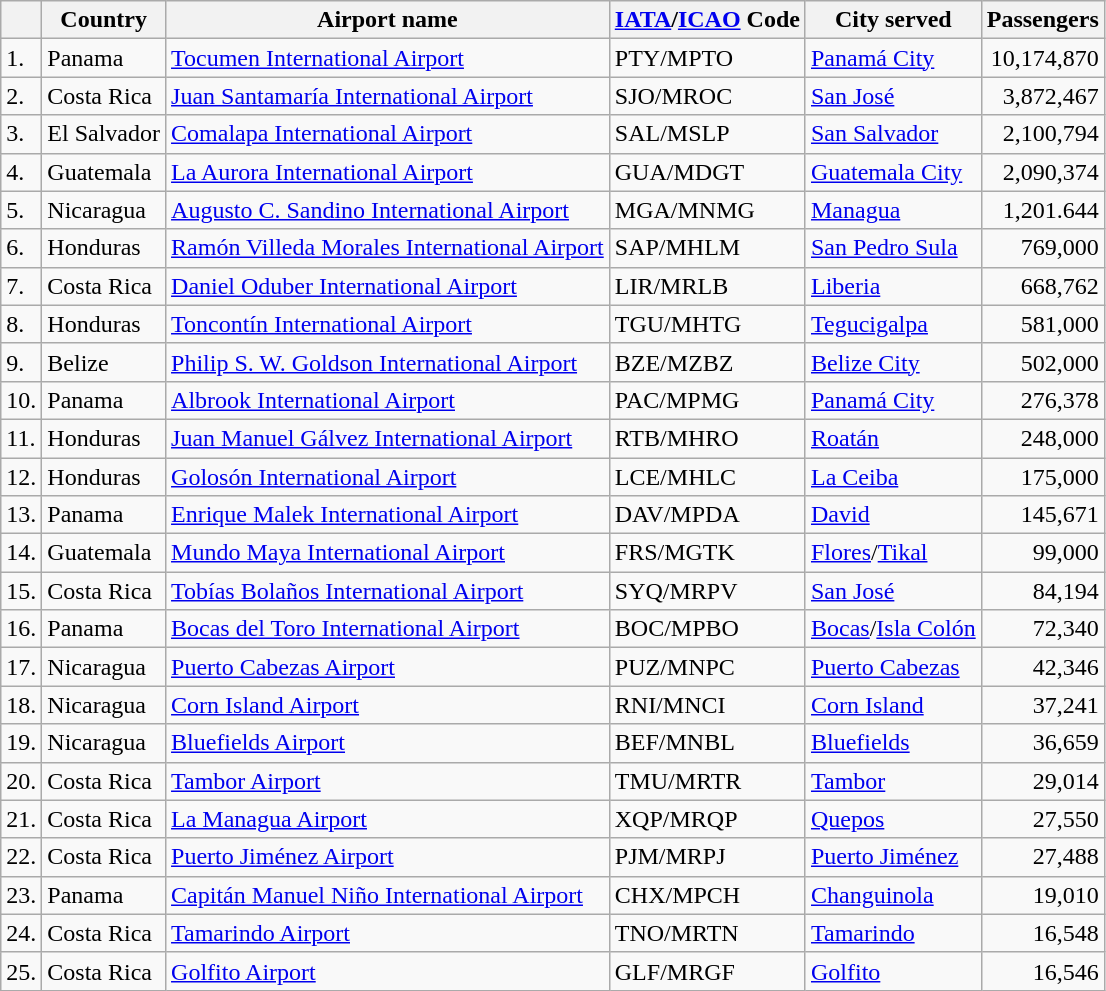<table class="wikitable sortable">
<tr>
<th></th>
<th>Country</th>
<th>Airport name</th>
<th><a href='#'>IATA</a>/<a href='#'>ICAO</a> Code</th>
<th>City served</th>
<th>Passengers</th>
</tr>
<tr>
<td>1.</td>
<td>Panama</td>
<td><a href='#'>Tocumen International Airport</a></td>
<td>PTY/MPTO</td>
<td><a href='#'>Panamá City</a></td>
<td align=right>10,174,870</td>
</tr>
<tr>
<td>2.</td>
<td>Costa Rica</td>
<td><a href='#'>Juan Santamaría International Airport</a></td>
<td>SJO/MROC</td>
<td><a href='#'>San José</a></td>
<td align=right>3,872,467</td>
</tr>
<tr>
<td>3.</td>
<td>El Salvador</td>
<td><a href='#'>Comalapa International Airport</a></td>
<td>SAL/MSLP</td>
<td><a href='#'>San Salvador</a></td>
<td align=right>2,100,794</td>
</tr>
<tr>
<td>4.</td>
<td>Guatemala</td>
<td><a href='#'>La Aurora International Airport</a></td>
<td>GUA/MDGT</td>
<td><a href='#'>Guatemala City</a></td>
<td align=right>2,090,374</td>
</tr>
<tr>
<td>5.</td>
<td>Nicaragua</td>
<td><a href='#'>Augusto C. Sandino International Airport</a></td>
<td>MGA/MNMG</td>
<td><a href='#'>Managua</a></td>
<td align=right>1,201.644</td>
</tr>
<tr>
<td>6.</td>
<td>Honduras</td>
<td><a href='#'>Ramón Villeda Morales International Airport</a></td>
<td>SAP/MHLM</td>
<td><a href='#'>San Pedro Sula</a></td>
<td align=right>769,000</td>
</tr>
<tr>
<td>7.</td>
<td>Costa Rica</td>
<td><a href='#'>Daniel Oduber International Airport</a></td>
<td>LIR/MRLB</td>
<td><a href='#'>Liberia</a></td>
<td align=right>668,762</td>
</tr>
<tr>
<td>8.</td>
<td>Honduras</td>
<td><a href='#'>Toncontín International Airport</a></td>
<td>TGU/MHTG</td>
<td><a href='#'>Tegucigalpa</a></td>
<td align=right>581,000</td>
</tr>
<tr>
<td>9.</td>
<td>Belize</td>
<td><a href='#'>Philip S. W. Goldson International Airport</a></td>
<td>BZE/MZBZ</td>
<td><a href='#'>Belize City</a></td>
<td align=right>502,000</td>
</tr>
<tr>
<td>10.</td>
<td>Panama</td>
<td><a href='#'>Albrook International Airport</a></td>
<td>PAC/MPMG</td>
<td><a href='#'>Panamá City</a></td>
<td align=right>276,378</td>
</tr>
<tr>
<td>11.</td>
<td>Honduras</td>
<td><a href='#'>Juan Manuel Gálvez International Airport</a></td>
<td>RTB/MHRO</td>
<td><a href='#'>Roatán</a></td>
<td align=right>248,000</td>
</tr>
<tr>
<td>12.</td>
<td>Honduras</td>
<td><a href='#'>Golosón International Airport</a></td>
<td>LCE/MHLC</td>
<td><a href='#'>La Ceiba</a></td>
<td align=right>175,000</td>
</tr>
<tr>
<td>13.</td>
<td>Panama</td>
<td><a href='#'>Enrique Malek International Airport</a></td>
<td>DAV/MPDA</td>
<td><a href='#'>David</a></td>
<td align=right>145,671</td>
</tr>
<tr>
<td>14.</td>
<td>Guatemala</td>
<td><a href='#'>Mundo Maya International Airport</a></td>
<td>FRS/MGTK</td>
<td><a href='#'>Flores</a>/<a href='#'>Tikal</a></td>
<td align=right>99,000</td>
</tr>
<tr>
<td>15.</td>
<td>Costa Rica</td>
<td><a href='#'>Tobías Bolaños International Airport</a></td>
<td>SYQ/MRPV</td>
<td><a href='#'>San José</a></td>
<td align=right>84,194</td>
</tr>
<tr>
<td>16.</td>
<td>Panama</td>
<td><a href='#'>Bocas del Toro International Airport</a></td>
<td>BOC/MPBO</td>
<td><a href='#'>Bocas</a>/<a href='#'>Isla Colón</a></td>
<td align=right>72,340</td>
</tr>
<tr>
<td>17.</td>
<td>Nicaragua</td>
<td><a href='#'>Puerto Cabezas Airport</a></td>
<td>PUZ/MNPC</td>
<td><a href='#'>Puerto Cabezas</a></td>
<td align=right>42,346</td>
</tr>
<tr>
<td>18.</td>
<td>Nicaragua</td>
<td><a href='#'>Corn Island Airport</a></td>
<td>RNI/MNCI</td>
<td><a href='#'>Corn Island</a></td>
<td align=right>37,241</td>
</tr>
<tr>
<td>19.</td>
<td>Nicaragua</td>
<td><a href='#'>Bluefields Airport</a></td>
<td>BEF/MNBL</td>
<td><a href='#'>Bluefields</a></td>
<td align=right>36,659</td>
</tr>
<tr>
<td>20.</td>
<td>Costa Rica</td>
<td><a href='#'>Tambor Airport</a></td>
<td>TMU/MRTR</td>
<td><a href='#'>Tambor</a></td>
<td align=right>29,014</td>
</tr>
<tr>
<td>21.</td>
<td>Costa Rica</td>
<td><a href='#'>La Managua Airport</a></td>
<td>XQP/MRQP</td>
<td><a href='#'>Quepos</a></td>
<td align=right>27,550</td>
</tr>
<tr>
<td>22.</td>
<td>Costa Rica</td>
<td><a href='#'>Puerto Jiménez Airport</a></td>
<td>PJM/MRPJ</td>
<td><a href='#'>Puerto Jiménez</a></td>
<td align=right>27,488</td>
</tr>
<tr>
<td>23.</td>
<td>Panama</td>
<td><a href='#'>Capitán Manuel Niño International Airport</a></td>
<td>CHX/MPCH</td>
<td><a href='#'>Changuinola</a></td>
<td align=right>19,010</td>
</tr>
<tr>
<td>24.</td>
<td>Costa Rica</td>
<td><a href='#'>Tamarindo Airport</a></td>
<td>TNO/MRTN</td>
<td><a href='#'>Tamarindo</a></td>
<td align=right>16,548</td>
</tr>
<tr>
<td>25.</td>
<td>Costa Rica</td>
<td><a href='#'>Golfito Airport</a></td>
<td>GLF/MRGF</td>
<td><a href='#'>Golfito</a></td>
<td align=right>16,546</td>
</tr>
</table>
